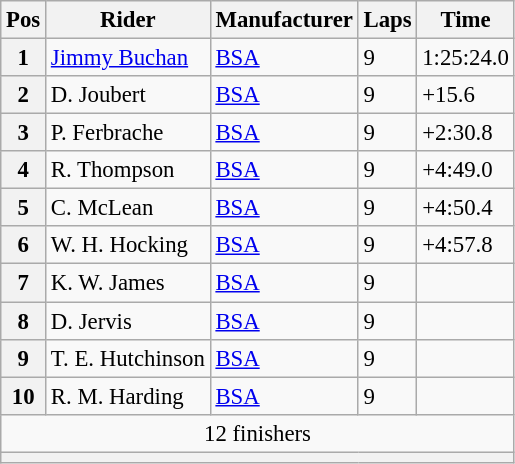<table class="wikitable" style="font-size: 95%;">
<tr>
<th>Pos</th>
<th>Rider</th>
<th>Manufacturer</th>
<th>Laps</th>
<th>Time</th>
</tr>
<tr>
<th>1</th>
<td><a href='#'>Jimmy Buchan</a></td>
<td><a href='#'>BSA</a></td>
<td>9</td>
<td>1:25:24.0</td>
</tr>
<tr>
<th>2</th>
<td>D. Joubert</td>
<td><a href='#'>BSA</a></td>
<td>9</td>
<td>+15.6</td>
</tr>
<tr>
<th>3</th>
<td>P. Ferbrache</td>
<td><a href='#'>BSA</a></td>
<td>9</td>
<td>+2:30.8</td>
</tr>
<tr>
<th>4</th>
<td>R. Thompson</td>
<td><a href='#'>BSA</a></td>
<td>9</td>
<td>+4:49.0</td>
</tr>
<tr>
<th>5</th>
<td>C. McLean</td>
<td><a href='#'>BSA</a></td>
<td>9</td>
<td>+4:50.4</td>
</tr>
<tr>
<th>6</th>
<td>W. H. Hocking</td>
<td><a href='#'>BSA</a></td>
<td>9</td>
<td>+4:57.8</td>
</tr>
<tr>
<th>7</th>
<td>K. W. James</td>
<td><a href='#'>BSA</a></td>
<td>9</td>
<td></td>
</tr>
<tr>
<th>8</th>
<td>D. Jervis</td>
<td><a href='#'>BSA</a></td>
<td>9</td>
<td></td>
</tr>
<tr>
<th>9</th>
<td>T. E. Hutchinson</td>
<td><a href='#'>BSA</a></td>
<td>9</td>
<td></td>
</tr>
<tr>
<th>10</th>
<td>R. M. Harding</td>
<td><a href='#'>BSA</a></td>
<td>9</td>
<td></td>
</tr>
<tr>
<td colspan=5 align=center>12 finishers</td>
</tr>
<tr>
<th colspan=5></th>
</tr>
</table>
